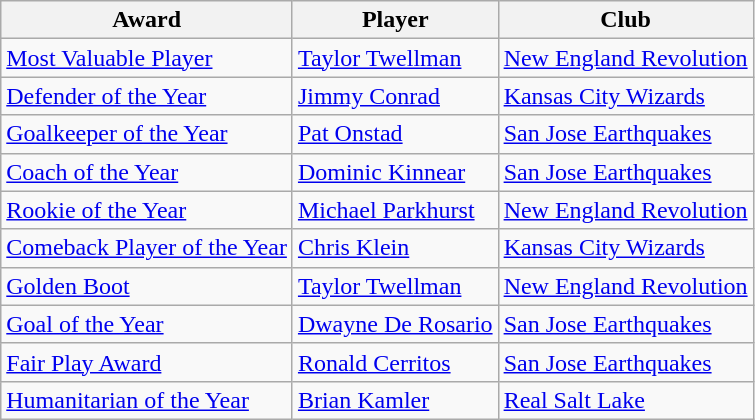<table class="wikitable" style="font-size:100%">
<tr>
<th>Award</th>
<th>Player</th>
<th>Club</th>
</tr>
<tr>
<td><a href='#'>Most Valuable Player</a></td>
<td> <a href='#'>Taylor Twellman</a></td>
<td><a href='#'>New England Revolution</a></td>
</tr>
<tr>
<td><a href='#'>Defender of the Year</a></td>
<td> <a href='#'>Jimmy Conrad</a></td>
<td><a href='#'>Kansas City Wizards</a></td>
</tr>
<tr>
<td><a href='#'>Goalkeeper of the Year</a></td>
<td> <a href='#'>Pat Onstad</a></td>
<td><a href='#'>San Jose Earthquakes</a></td>
</tr>
<tr>
<td><a href='#'>Coach of the Year</a></td>
<td> <a href='#'>Dominic Kinnear</a></td>
<td><a href='#'>San Jose Earthquakes</a></td>
</tr>
<tr>
<td><a href='#'>Rookie of the Year</a></td>
<td> <a href='#'>Michael Parkhurst</a></td>
<td><a href='#'>New England Revolution</a></td>
</tr>
<tr>
<td><a href='#'>Comeback Player of the Year</a></td>
<td> <a href='#'>Chris Klein</a></td>
<td><a href='#'>Kansas City Wizards</a></td>
</tr>
<tr>
<td><a href='#'>Golden Boot</a></td>
<td> <a href='#'>Taylor Twellman</a></td>
<td><a href='#'>New England Revolution</a></td>
</tr>
<tr>
<td><a href='#'>Goal of the Year</a></td>
<td> <a href='#'>Dwayne De Rosario</a></td>
<td><a href='#'>San Jose Earthquakes</a></td>
</tr>
<tr>
<td><a href='#'>Fair Play Award</a></td>
<td> <a href='#'>Ronald Cerritos</a></td>
<td><a href='#'>San Jose Earthquakes</a></td>
</tr>
<tr>
<td><a href='#'>Humanitarian of the Year</a></td>
<td> <a href='#'>Brian Kamler</a></td>
<td><a href='#'>Real Salt Lake</a></td>
</tr>
</table>
